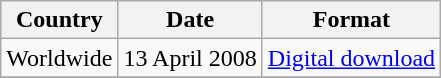<table class="wikitable plainrowheaders">
<tr>
<th scope="col">Country</th>
<th scope="col">Date</th>
<th scope="col">Format</th>
</tr>
<tr>
<td>Worldwide</td>
<td>13 April 2008</td>
<td><a href='#'>Digital download</a></td>
</tr>
<tr>
</tr>
</table>
